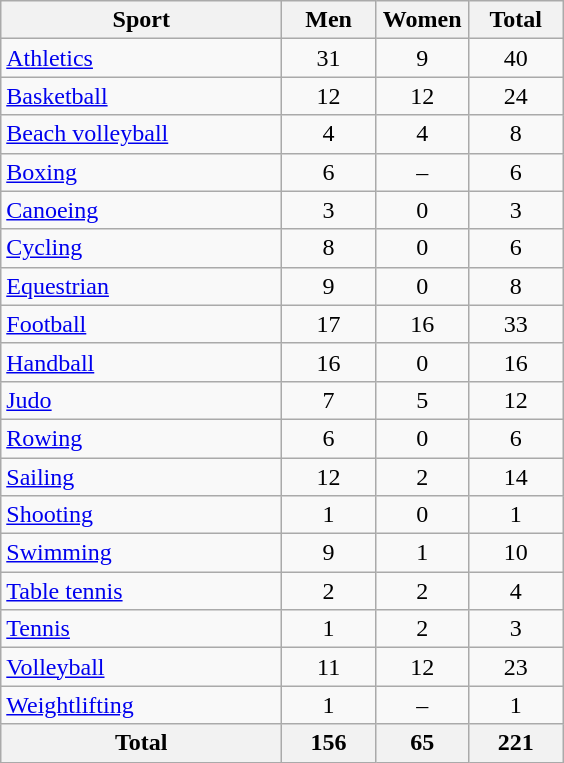<table class="wikitable sortable" style="text-align:center;">
<tr>
<th width=180>Sport</th>
<th width=55>Men</th>
<th width=55>Women</th>
<th width=55>Total</th>
</tr>
<tr>
<td align=left><a href='#'>Athletics</a></td>
<td>31</td>
<td>9</td>
<td>40</td>
</tr>
<tr>
<td align=left><a href='#'>Basketball</a></td>
<td>12</td>
<td>12</td>
<td>24</td>
</tr>
<tr>
<td align=left><a href='#'>Beach volleyball</a></td>
<td>4</td>
<td>4</td>
<td>8</td>
</tr>
<tr>
<td align=left><a href='#'>Boxing</a></td>
<td>6</td>
<td>–</td>
<td>6</td>
</tr>
<tr>
<td align=left><a href='#'>Canoeing</a></td>
<td>3</td>
<td>0</td>
<td>3</td>
</tr>
<tr>
<td align=left><a href='#'>Cycling</a></td>
<td>8</td>
<td>0</td>
<td>6</td>
</tr>
<tr>
<td align=left><a href='#'>Equestrian</a></td>
<td>9</td>
<td>0</td>
<td>8</td>
</tr>
<tr>
<td align=left><a href='#'>Football</a></td>
<td>17</td>
<td>16</td>
<td>33</td>
</tr>
<tr>
<td align=left><a href='#'>Handball</a></td>
<td>16</td>
<td>0</td>
<td>16</td>
</tr>
<tr>
<td align=left><a href='#'>Judo</a></td>
<td>7</td>
<td>5</td>
<td>12</td>
</tr>
<tr>
<td align=left><a href='#'>Rowing</a></td>
<td>6</td>
<td>0</td>
<td>6</td>
</tr>
<tr>
<td align=left><a href='#'>Sailing</a></td>
<td>12</td>
<td>2</td>
<td>14</td>
</tr>
<tr>
<td align=left><a href='#'>Shooting</a></td>
<td>1</td>
<td>0</td>
<td>1</td>
</tr>
<tr>
<td align=left><a href='#'>Swimming</a></td>
<td>9</td>
<td>1</td>
<td>10</td>
</tr>
<tr>
<td align=left><a href='#'>Table tennis</a></td>
<td>2</td>
<td>2</td>
<td>4</td>
</tr>
<tr>
<td align=left><a href='#'>Tennis</a></td>
<td>1</td>
<td>2</td>
<td>3</td>
</tr>
<tr>
<td align=left><a href='#'>Volleyball</a></td>
<td>11</td>
<td>12</td>
<td>23</td>
</tr>
<tr>
<td align=left><a href='#'>Weightlifting</a></td>
<td>1</td>
<td>–</td>
<td>1</td>
</tr>
<tr>
<th>Total</th>
<th>156</th>
<th>65</th>
<th>221</th>
</tr>
</table>
